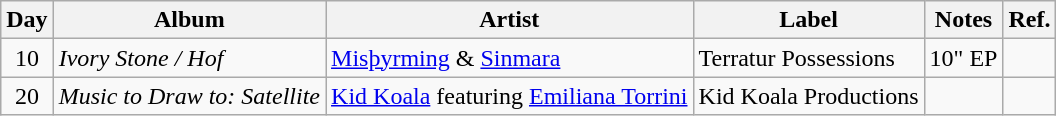<table class="wikitable">
<tr>
<th>Day</th>
<th>Album</th>
<th>Artist</th>
<th>Label</th>
<th>Notes</th>
<th>Ref.</th>
</tr>
<tr>
<td rowspan="1" style="text-align:center;">10</td>
<td><em>Ivory Stone / Hof</em></td>
<td><a href='#'>Misþyrming</a> & <a href='#'>Sinmara</a></td>
<td>Terratur Possessions</td>
<td>10" EP</td>
<td style="text-align:center;"></td>
</tr>
<tr>
<td rowspan="1" style="text-align:center;">20</td>
<td><em>Music to Draw to: Satellite</em></td>
<td><a href='#'>Kid Koala</a> featuring <a href='#'>Emiliana Torrini</a></td>
<td>Kid Koala Productions</td>
<td></td>
<td style="text-align:center;"></td>
</tr>
</table>
